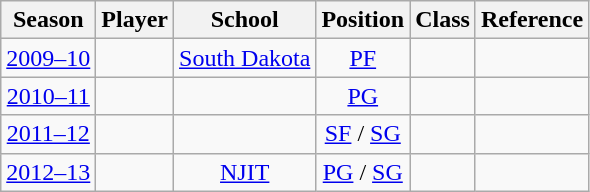<table class="wikitable sortable" style="text-align:center;">
<tr>
<th>Season</th>
<th>Player</th>
<th>School</th>
<th>Position</th>
<th>Class</th>
<th class="unsortable">Reference</th>
</tr>
<tr>
<td><a href='#'>2009–10</a></td>
<td></td>
<td><a href='#'>South Dakota</a></td>
<td><a href='#'>PF</a></td>
<td></td>
<td></td>
</tr>
<tr>
<td><a href='#'>2010–11</a></td>
<td></td>
<td></td>
<td><a href='#'>PG</a></td>
<td></td>
<td></td>
</tr>
<tr>
<td><a href='#'>2011–12</a></td>
<td></td>
<td></td>
<td><a href='#'>SF</a> / <a href='#'>SG</a></td>
<td></td>
<td></td>
</tr>
<tr>
<td><a href='#'>2012–13</a></td>
<td></td>
<td><a href='#'>NJIT</a></td>
<td><a href='#'>PG</a> / <a href='#'>SG</a></td>
<td></td>
<td></td>
</tr>
</table>
